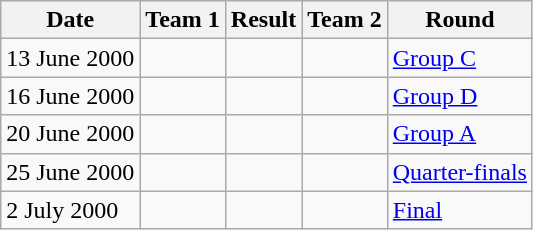<table class="wikitable">
<tr>
<th>Date</th>
<th>Team 1</th>
<th>Result</th>
<th>Team 2</th>
<th>Round</th>
</tr>
<tr>
<td>13 June 2000</td>
<td></td>
<td></td>
<td></td>
<td><a href='#'>Group C</a></td>
</tr>
<tr>
<td>16 June 2000</td>
<td></td>
<td></td>
<td></td>
<td><a href='#'>Group D</a></td>
</tr>
<tr>
<td>20 June 2000</td>
<td></td>
<td></td>
<td></td>
<td><a href='#'>Group A</a></td>
</tr>
<tr>
<td>25 June 2000</td>
<td></td>
<td></td>
<td></td>
<td><a href='#'>Quarter-finals</a></td>
</tr>
<tr>
<td>2 July 2000</td>
<td></td>
<td></td>
<td></td>
<td><a href='#'>Final</a></td>
</tr>
</table>
